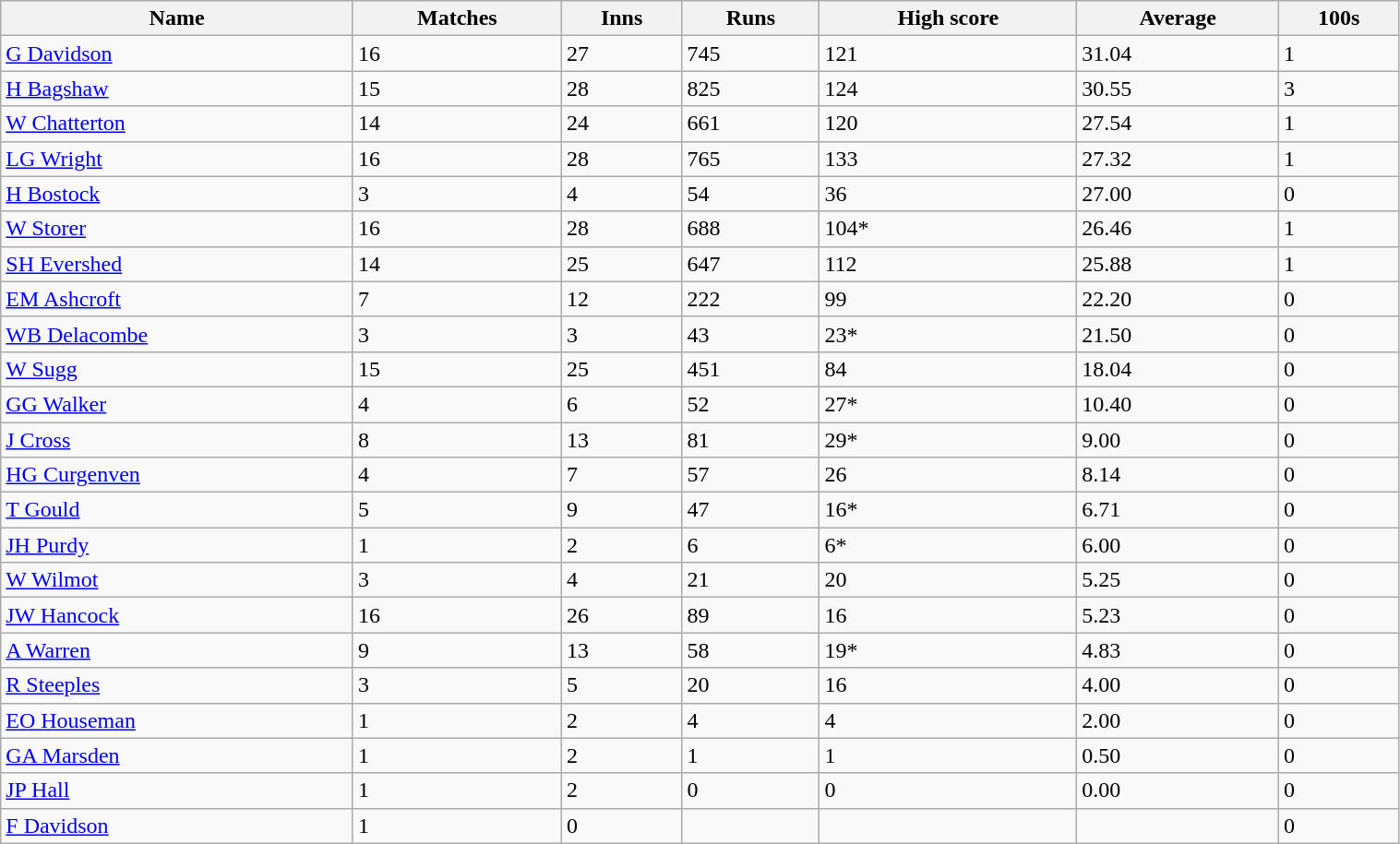<table class="wikitable sortable" width="80%">
<tr bgcolor="#efefef">
<th>Name</th>
<th>Matches</th>
<th>Inns</th>
<th>Runs</th>
<th>High score</th>
<th>Average</th>
<th>100s</th>
</tr>
<tr>
<td><a href='#'>G Davidson</a></td>
<td>16</td>
<td>27</td>
<td>745</td>
<td>121</td>
<td>31.04</td>
<td>1</td>
</tr>
<tr>
<td><a href='#'>H Bagshaw</a></td>
<td>15</td>
<td>28</td>
<td>825</td>
<td>124</td>
<td>30.55</td>
<td>3</td>
</tr>
<tr>
<td><a href='#'>W Chatterton</a></td>
<td>14</td>
<td>24</td>
<td>661</td>
<td>120</td>
<td>27.54</td>
<td>1</td>
</tr>
<tr>
<td><a href='#'>LG Wright</a></td>
<td>16</td>
<td>28</td>
<td>765</td>
<td>133</td>
<td>27.32</td>
<td>1</td>
</tr>
<tr>
<td><a href='#'>H Bostock</a></td>
<td>3</td>
<td>4</td>
<td>54</td>
<td>36</td>
<td>27.00</td>
<td>0</td>
</tr>
<tr>
<td><a href='#'>W Storer</a></td>
<td>16</td>
<td>28</td>
<td>688</td>
<td>104*</td>
<td>26.46</td>
<td>1</td>
</tr>
<tr>
<td><a href='#'>SH Evershed</a></td>
<td>14</td>
<td>25</td>
<td>647</td>
<td>112</td>
<td>25.88</td>
<td>1</td>
</tr>
<tr>
<td><a href='#'>EM Ashcroft</a></td>
<td>7</td>
<td>12</td>
<td>222</td>
<td>99</td>
<td>22.20</td>
<td>0</td>
</tr>
<tr>
<td><a href='#'>WB Delacombe</a></td>
<td>3</td>
<td>3</td>
<td>43</td>
<td>23*</td>
<td>21.50</td>
<td>0</td>
</tr>
<tr>
<td><a href='#'>W Sugg</a></td>
<td>15</td>
<td>25</td>
<td>451</td>
<td>84</td>
<td>18.04</td>
<td>0</td>
</tr>
<tr>
<td><a href='#'>GG Walker</a></td>
<td>4</td>
<td>6</td>
<td>52</td>
<td>27*</td>
<td>10.40</td>
<td>0</td>
</tr>
<tr>
<td><a href='#'>J Cross</a></td>
<td>8</td>
<td>13</td>
<td>81</td>
<td>29*</td>
<td>9.00</td>
<td>0</td>
</tr>
<tr>
<td><a href='#'>HG Curgenven</a></td>
<td>4</td>
<td>7</td>
<td>57</td>
<td>26</td>
<td>8.14</td>
<td>0</td>
</tr>
<tr>
<td><a href='#'>T Gould</a></td>
<td>5</td>
<td>9</td>
<td>47</td>
<td>16*</td>
<td>6.71</td>
<td>0</td>
</tr>
<tr>
<td><a href='#'>JH Purdy</a></td>
<td>1</td>
<td>2</td>
<td>6</td>
<td>6*</td>
<td>6.00</td>
<td>0</td>
</tr>
<tr>
<td><a href='#'>W Wilmot</a></td>
<td>3</td>
<td>4</td>
<td>21</td>
<td>20</td>
<td>5.25</td>
<td>0</td>
</tr>
<tr>
<td><a href='#'>JW Hancock</a></td>
<td>16</td>
<td>26</td>
<td>89</td>
<td>16</td>
<td>5.23</td>
<td>0</td>
</tr>
<tr>
<td><a href='#'>A Warren</a></td>
<td>9</td>
<td>13</td>
<td>58</td>
<td>19*</td>
<td>4.83</td>
<td>0</td>
</tr>
<tr>
<td><a href='#'>R Steeples</a></td>
<td>3</td>
<td>5</td>
<td>20</td>
<td>16</td>
<td>4.00</td>
<td>0</td>
</tr>
<tr>
<td><a href='#'>EO Houseman</a></td>
<td>1</td>
<td>2</td>
<td>4</td>
<td>4</td>
<td>2.00</td>
<td>0</td>
</tr>
<tr>
<td><a href='#'>GA Marsden</a></td>
<td>1</td>
<td>2</td>
<td>1</td>
<td>1</td>
<td>0.50</td>
<td>0</td>
</tr>
<tr>
<td><a href='#'>JP Hall</a></td>
<td>1</td>
<td>2</td>
<td>0</td>
<td>0</td>
<td>0.00</td>
<td>0</td>
</tr>
<tr>
<td><a href='#'>F Davidson</a></td>
<td>1</td>
<td>0</td>
<td></td>
<td></td>
<td></td>
<td>0  </td>
</tr>
</table>
